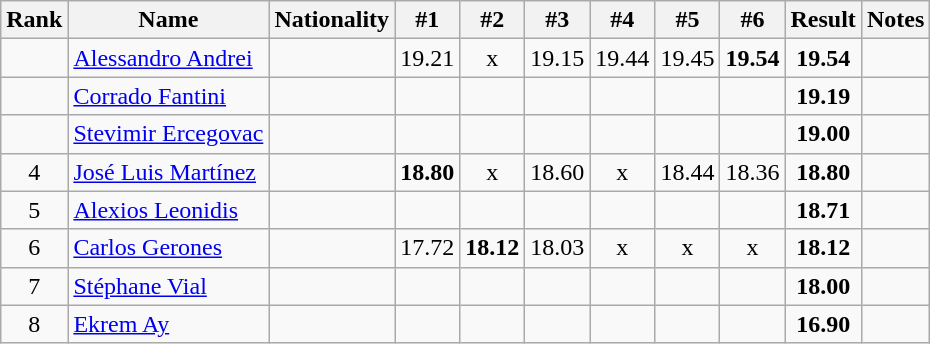<table class="wikitable sortable" style="text-align:center">
<tr>
<th>Rank</th>
<th>Name</th>
<th>Nationality</th>
<th>#1</th>
<th>#2</th>
<th>#3</th>
<th>#4</th>
<th>#5</th>
<th>#6</th>
<th>Result</th>
<th>Notes</th>
</tr>
<tr>
<td></td>
<td align=left><a href='#'>Alessandro Andrei</a></td>
<td align=left></td>
<td>19.21</td>
<td>x</td>
<td>19.15</td>
<td>19.44</td>
<td>19.45</td>
<td><strong>19.54</strong></td>
<td><strong>19.54</strong></td>
<td></td>
</tr>
<tr>
<td></td>
<td align=left><a href='#'>Corrado Fantini</a></td>
<td align=left></td>
<td></td>
<td></td>
<td></td>
<td></td>
<td></td>
<td></td>
<td><strong>19.19</strong></td>
<td></td>
</tr>
<tr>
<td></td>
<td align=left><a href='#'>Stevimir Ercegovac</a></td>
<td align=left></td>
<td></td>
<td></td>
<td></td>
<td></td>
<td></td>
<td></td>
<td><strong>19.00</strong></td>
<td></td>
</tr>
<tr>
<td>4</td>
<td align=left><a href='#'>José Luis Martínez</a></td>
<td align=left></td>
<td><strong>18.80</strong></td>
<td>x</td>
<td>18.60</td>
<td>x</td>
<td>18.44</td>
<td>18.36</td>
<td><strong>18.80</strong></td>
<td></td>
</tr>
<tr>
<td>5</td>
<td align=left><a href='#'>Alexios Leonidis</a></td>
<td align=left></td>
<td></td>
<td></td>
<td></td>
<td></td>
<td></td>
<td></td>
<td><strong>18.71</strong></td>
<td></td>
</tr>
<tr>
<td>6</td>
<td align=left><a href='#'>Carlos Gerones</a></td>
<td align=left></td>
<td>17.72</td>
<td><strong>18.12</strong></td>
<td>18.03</td>
<td>x</td>
<td>x</td>
<td>x</td>
<td><strong>18.12</strong></td>
<td></td>
</tr>
<tr>
<td>7</td>
<td align=left><a href='#'>Stéphane Vial</a></td>
<td align=left></td>
<td></td>
<td></td>
<td></td>
<td></td>
<td></td>
<td></td>
<td><strong>18.00</strong></td>
<td></td>
</tr>
<tr>
<td>8</td>
<td align=left><a href='#'>Ekrem Ay</a></td>
<td align=left></td>
<td></td>
<td></td>
<td></td>
<td></td>
<td></td>
<td></td>
<td><strong>16.90</strong></td>
<td></td>
</tr>
</table>
